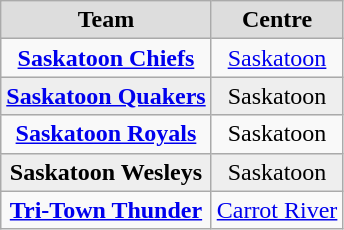<table class="wikitable">
<tr align="center"  bgcolor="#dddddd">
<td><strong>Team</strong></td>
<td><strong>Centre</strong></td>
</tr>
<tr align="center">
<td><strong><a href='#'>Saskatoon Chiefs</a></strong></td>
<td><a href='#'>Saskatoon</a></td>
</tr>
<tr align="center" bgcolor="#eeeeee">
<td><strong><a href='#'>Saskatoon Quakers</a></strong></td>
<td>Saskatoon</td>
</tr>
<tr align="center">
<td><strong><a href='#'>Saskatoon Royals</a></strong></td>
<td>Saskatoon</td>
</tr>
<tr align="center" bgcolor="#eeeeee">
<td><strong>Saskatoon Wesleys</strong></td>
<td>Saskatoon</td>
</tr>
<tr align="center">
<td><strong><a href='#'>Tri-Town Thunder</a></strong></td>
<td><a href='#'>Carrot River</a></td>
</tr>
</table>
